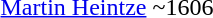<table>
<tr>
<td><a href='#'>Martin Heintze</a></td>
<td>~1606</td>
</tr>
<tr>
</tr>
</table>
